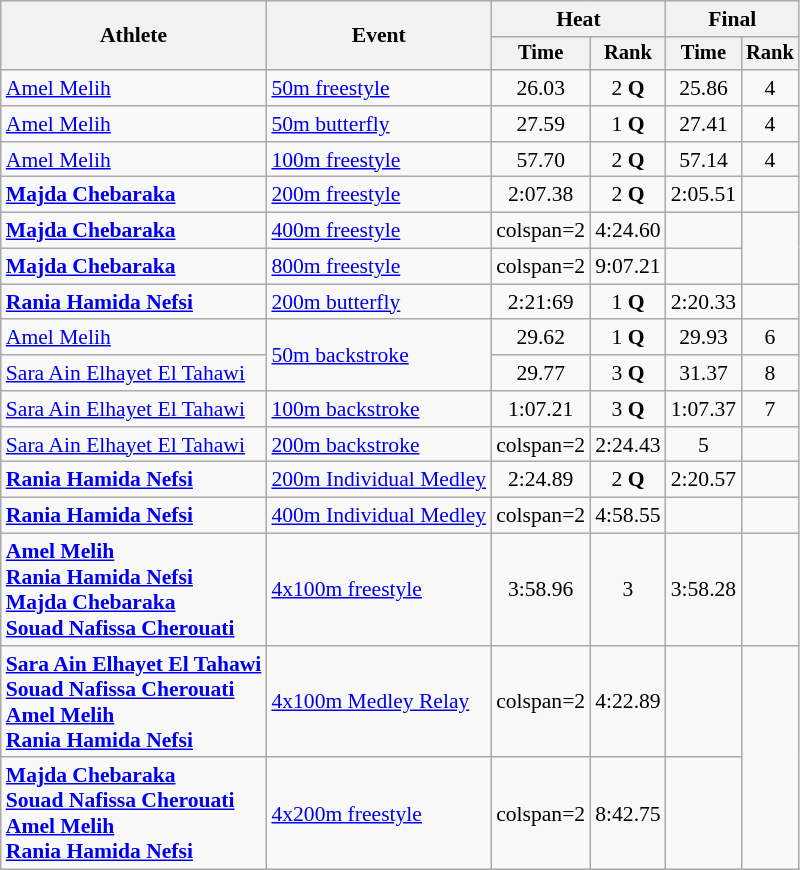<table class=wikitable style="font-size:90%">
<tr>
<th rowspan=2>Athlete</th>
<th rowspan=2>Event</th>
<th colspan=2>Heat</th>
<th colspan=2>Final</th>
</tr>
<tr style="font-size:95%">
<th>Time</th>
<th>Rank</th>
<th>Time</th>
<th>Rank</th>
</tr>
<tr align=center>
<td align=left><a href='#'>Amel Melih</a></td>
<td align=left><a href='#'>50m freestyle</a></td>
<td>26.03</td>
<td>2 <strong>Q</strong></td>
<td>25.86</td>
<td>4</td>
</tr>
<tr align=center>
<td align=left><a href='#'>Amel Melih</a></td>
<td align=left><a href='#'>50m butterfly</a></td>
<td>27.59</td>
<td>1 <strong>Q</strong></td>
<td>27.41</td>
<td>4</td>
</tr>
<tr align=center>
<td align=left><a href='#'>Amel Melih</a></td>
<td align=left><a href='#'>100m freestyle</a></td>
<td>57.70</td>
<td>2 <strong>Q</strong></td>
<td>57.14</td>
<td>4</td>
</tr>
<tr align=center>
<td align=left><strong><a href='#'>Majda Chebaraka</a></strong></td>
<td align=left><a href='#'>200m freestyle</a></td>
<td>2:07.38</td>
<td>2 <strong>Q</strong></td>
<td>2:05.51</td>
<td></td>
</tr>
<tr align=center>
<td align=left><strong><a href='#'>Majda Chebaraka</a></strong></td>
<td align=left><a href='#'>400m freestyle</a></td>
<td>colspan=2 </td>
<td>4:24.60</td>
<td></td>
</tr>
<tr align=center>
<td align=left><strong><a href='#'>Majda Chebaraka</a></strong></td>
<td align=left><a href='#'>800m freestyle</a></td>
<td>colspan=2 </td>
<td>9:07.21</td>
<td></td>
</tr>
<tr align=center>
<td align=left><strong><a href='#'>Rania Hamida Nefsi</a></strong></td>
<td align=left><a href='#'>200m butterfly</a></td>
<td>2:21:69</td>
<td>1 <strong>Q</strong></td>
<td>2:20.33</td>
<td></td>
</tr>
<tr align=center>
<td align=left><a href='#'>Amel Melih</a></td>
<td align=left rowspan=2><a href='#'>50m backstroke</a></td>
<td>29.62</td>
<td>1 <strong>Q</strong></td>
<td>29.93</td>
<td>6</td>
</tr>
<tr align=center>
<td align=left><a href='#'>Sara Ain Elhayet El Tahawi</a></td>
<td>29.77</td>
<td>3 <strong>Q</strong></td>
<td>31.37</td>
<td>8</td>
</tr>
<tr align=center>
<td align=left><a href='#'>Sara Ain Elhayet El Tahawi</a></td>
<td align=left><a href='#'>100m backstroke</a></td>
<td>1:07.21</td>
<td>3 <strong>Q</strong></td>
<td>1:07.37</td>
<td>7</td>
</tr>
<tr align=center>
<td align=left><a href='#'>Sara Ain Elhayet El Tahawi</a></td>
<td align=left><a href='#'>200m backstroke</a></td>
<td>colspan=2 </td>
<td>2:24.43</td>
<td>5</td>
</tr>
<tr align=center>
<td align=left><strong><a href='#'>Rania Hamida Nefsi</a></strong></td>
<td align=left><a href='#'>200m Individual Medley</a></td>
<td>2:24.89</td>
<td>2 <strong>Q</strong></td>
<td>2:20.57</td>
<td></td>
</tr>
<tr align=center>
<td align=left><strong><a href='#'>Rania Hamida Nefsi</a></strong></td>
<td align=left><a href='#'>400m Individual Medley</a></td>
<td>colspan=2 </td>
<td>4:58.55</td>
<td></td>
</tr>
<tr align=center>
<td align=left><strong><a href='#'>Amel Melih</a><br><a href='#'>Rania Hamida Nefsi</a><br><a href='#'>Majda Chebaraka</a><br><a href='#'>Souad Nafissa Cherouati</a></strong></td>
<td align=left><a href='#'>4x100m freestyle</a></td>
<td>3:58.96</td>
<td>3</td>
<td>3:58.28</td>
<td></td>
</tr>
<tr align=center>
<td align=left><strong><a href='#'>Sara Ain Elhayet El Tahawi</a><br><a href='#'>Souad Nafissa Cherouati</a><br><a href='#'>Amel Melih</a><br><a href='#'>Rania Hamida Nefsi</a></strong></td>
<td align=left><a href='#'>4x100m Medley Relay</a></td>
<td>colspan=2 </td>
<td>4:22.89</td>
<td></td>
</tr>
<tr align=center>
<td align=left><strong><a href='#'>Majda Chebaraka</a><br><a href='#'>Souad Nafissa Cherouati</a><br><a href='#'>Amel Melih</a><br><a href='#'>Rania Hamida Nefsi</a></strong></td>
<td align=left><a href='#'>4x200m freestyle</a></td>
<td>colspan=2 </td>
<td>8:42.75</td>
<td></td>
</tr>
</table>
